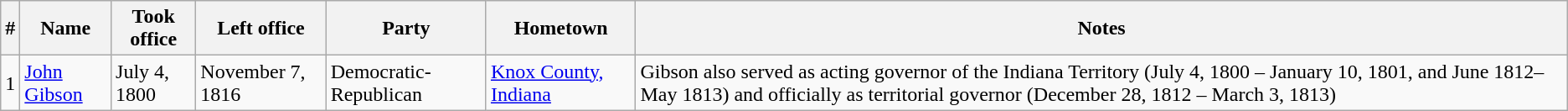<table class="wikitable sortable">
<tr>
<th>#</th>
<th>Name</th>
<th>Took office</th>
<th>Left office</th>
<th>Party</th>
<th>Hometown</th>
<th>Notes</th>
</tr>
<tr>
<td>1</td>
<td><a href='#'>John Gibson</a></td>
<td>July 4, 1800</td>
<td>November 7, 1816</td>
<td>Democratic-Republican</td>
<td><a href='#'>Knox County, Indiana</a></td>
<td>Gibson also served as acting governor of the Indiana Territory (July 4, 1800 – January 10, 1801, and June 1812–May 1813) and officially as territorial governor (December 28, 1812 – March 3, 1813)</td>
</tr>
</table>
